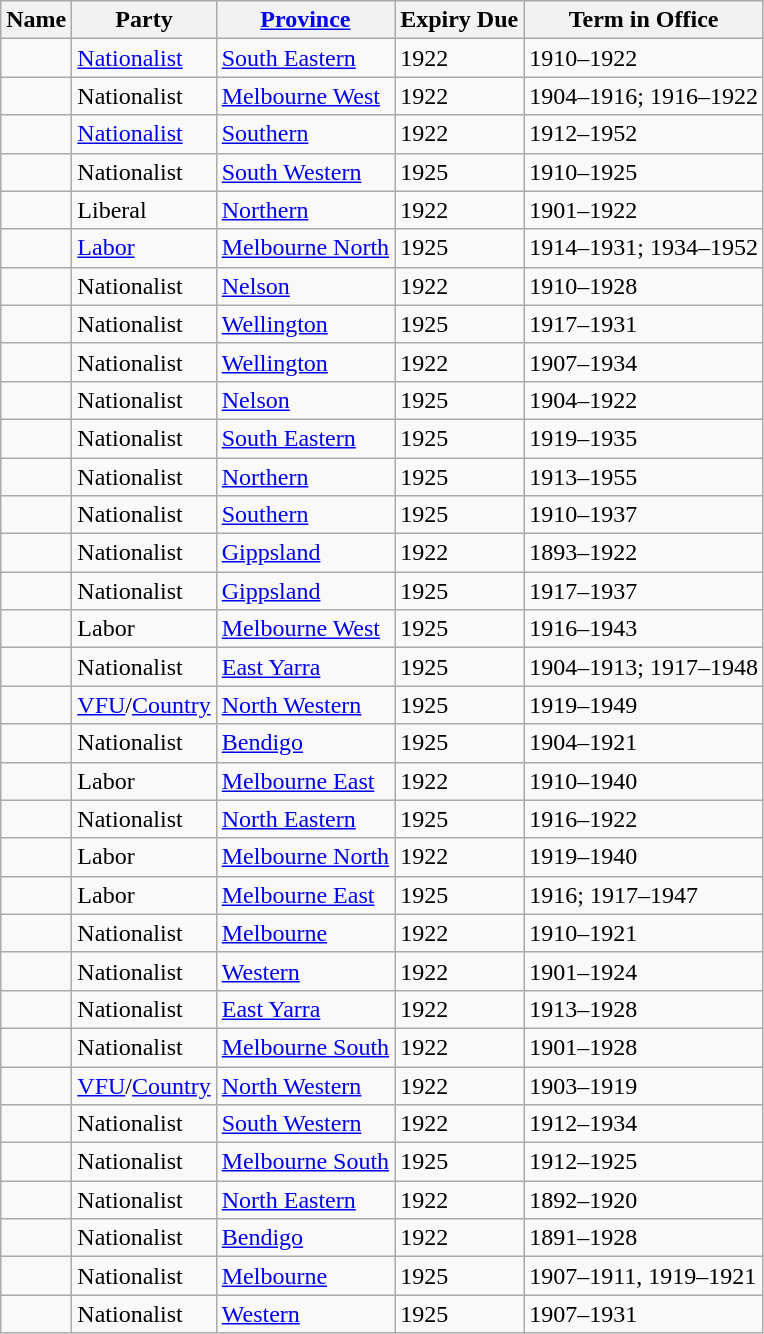<table class="wikitable sortable">
<tr>
<th>Name</th>
<th>Party</th>
<th><a href='#'>Province</a></th>
<th>Expiry Due</th>
<th>Term in Office</th>
</tr>
<tr>
<td></td>
<td><a href='#'>Nationalist</a></td>
<td><a href='#'>South Eastern</a></td>
<td>1922</td>
<td>1910–1922</td>
</tr>
<tr>
<td></td>
<td>Nationalist</td>
<td><a href='#'>Melbourne West</a></td>
<td>1922</td>
<td>1904–1916; 1916–1922</td>
</tr>
<tr>
<td></td>
<td><a href='#'>Nationalist</a></td>
<td><a href='#'>Southern</a></td>
<td>1922</td>
<td>1912–1952</td>
</tr>
<tr>
<td></td>
<td>Nationalist</td>
<td><a href='#'>South Western</a></td>
<td>1925</td>
<td>1910–1925</td>
</tr>
<tr>
<td></td>
<td>Liberal</td>
<td><a href='#'>Northern</a></td>
<td>1922</td>
<td>1901–1922</td>
</tr>
<tr>
<td></td>
<td><a href='#'>Labor</a></td>
<td><a href='#'>Melbourne North</a></td>
<td>1925</td>
<td>1914–1931; 1934–1952</td>
</tr>
<tr>
<td></td>
<td>Nationalist</td>
<td><a href='#'>Nelson</a></td>
<td>1922</td>
<td>1910–1928</td>
</tr>
<tr>
<td></td>
<td>Nationalist</td>
<td><a href='#'>Wellington</a></td>
<td>1925</td>
<td>1917–1931</td>
</tr>
<tr>
<td></td>
<td>Nationalist</td>
<td><a href='#'>Wellington</a></td>
<td>1922</td>
<td>1907–1934</td>
</tr>
<tr>
<td></td>
<td>Nationalist</td>
<td><a href='#'>Nelson</a></td>
<td>1925</td>
<td>1904–1922</td>
</tr>
<tr>
<td></td>
<td>Nationalist</td>
<td><a href='#'>South Eastern</a></td>
<td>1925</td>
<td>1919–1935</td>
</tr>
<tr>
<td></td>
<td>Nationalist</td>
<td><a href='#'>Northern</a></td>
<td>1925</td>
<td>1913–1955</td>
</tr>
<tr>
<td></td>
<td>Nationalist</td>
<td><a href='#'>Southern</a></td>
<td>1925</td>
<td>1910–1937</td>
</tr>
<tr>
<td></td>
<td>Nationalist</td>
<td><a href='#'>Gippsland</a></td>
<td>1922</td>
<td>1893–1922</td>
</tr>
<tr>
<td></td>
<td>Nationalist</td>
<td><a href='#'>Gippsland</a></td>
<td>1925</td>
<td>1917–1937</td>
</tr>
<tr>
<td></td>
<td>Labor</td>
<td><a href='#'>Melbourne West</a></td>
<td>1925</td>
<td>1916–1943</td>
</tr>
<tr>
<td></td>
<td>Nationalist</td>
<td><a href='#'>East Yarra</a></td>
<td>1925</td>
<td>1904–1913; 1917–1948</td>
</tr>
<tr>
<td></td>
<td><a href='#'>VFU</a>/<a href='#'>Country</a></td>
<td><a href='#'>North Western</a></td>
<td>1925</td>
<td>1919–1949</td>
</tr>
<tr>
<td> </td>
<td>Nationalist</td>
<td><a href='#'>Bendigo</a></td>
<td>1925</td>
<td>1904–1921</td>
</tr>
<tr>
<td></td>
<td>Labor</td>
<td><a href='#'>Melbourne East</a></td>
<td>1922</td>
<td>1910–1940</td>
</tr>
<tr>
<td></td>
<td>Nationalist</td>
<td><a href='#'>North Eastern</a></td>
<td>1925</td>
<td>1916–1922</td>
</tr>
<tr>
<td></td>
<td>Labor</td>
<td><a href='#'>Melbourne North</a></td>
<td>1922</td>
<td>1919–1940</td>
</tr>
<tr>
<td></td>
<td>Labor</td>
<td><a href='#'>Melbourne East</a></td>
<td>1925</td>
<td>1916; 1917–1947</td>
</tr>
<tr>
<td> </td>
<td>Nationalist</td>
<td><a href='#'>Melbourne</a></td>
<td>1922</td>
<td>1910–1921</td>
</tr>
<tr>
<td></td>
<td>Nationalist</td>
<td><a href='#'>Western</a></td>
<td>1922</td>
<td>1901–1924</td>
</tr>
<tr>
<td></td>
<td>Nationalist</td>
<td><a href='#'>East Yarra</a></td>
<td>1922</td>
<td>1913–1928</td>
</tr>
<tr>
<td></td>
<td>Nationalist</td>
<td><a href='#'>Melbourne South</a></td>
<td>1922</td>
<td>1901–1928</td>
</tr>
<tr>
<td> </td>
<td><a href='#'>VFU</a>/<a href='#'>Country</a></td>
<td><a href='#'>North Western</a></td>
<td>1922</td>
<td>1903–1919</td>
</tr>
<tr>
<td></td>
<td>Nationalist</td>
<td><a href='#'>South Western</a></td>
<td>1922</td>
<td>1912–1934</td>
</tr>
<tr>
<td></td>
<td>Nationalist</td>
<td><a href='#'>Melbourne South</a></td>
<td>1925</td>
<td>1912–1925</td>
</tr>
<tr>
<td> </td>
<td>Nationalist</td>
<td><a href='#'>North Eastern</a></td>
<td>1922</td>
<td>1892–1920</td>
</tr>
<tr>
<td></td>
<td>Nationalist</td>
<td><a href='#'>Bendigo</a></td>
<td>1922</td>
<td>1891–1928</td>
</tr>
<tr>
<td> </td>
<td>Nationalist</td>
<td><a href='#'>Melbourne</a></td>
<td>1925</td>
<td>1907–1911, 1919–1921</td>
</tr>
<tr>
<td></td>
<td>Nationalist</td>
<td><a href='#'>Western</a></td>
<td>1925</td>
<td>1907–1931</td>
</tr>
</table>
